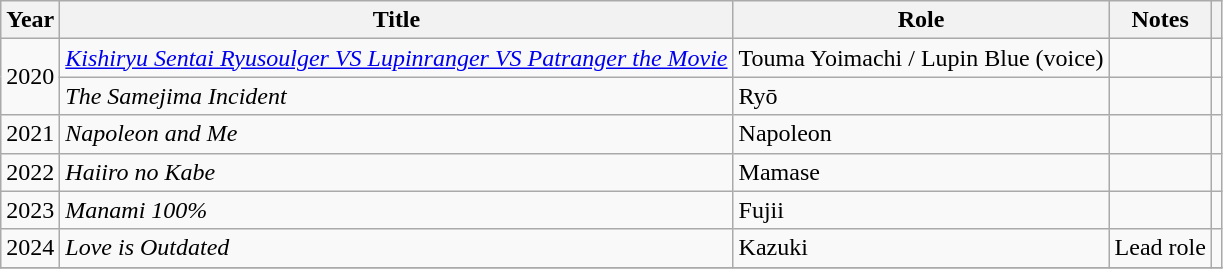<table class="wikitable sortable">
<tr>
<th>Year</th>
<th>Title</th>
<th>Role</th>
<th class="unsortable">Notes</th>
<th class="unsortable"></th>
</tr>
<tr>
<td rowspan=2>2020</td>
<td><em><a href='#'>Kishiryu Sentai Ryusoulger VS Lupinranger VS Patranger the Movie</a></em></td>
<td>Touma Yoimachi / Lupin Blue (voice)</td>
<td></td>
<td></td>
</tr>
<tr>
<td><em>The Samejima Incident</em></td>
<td>Ryō</td>
<td></td>
<td></td>
</tr>
<tr>
<td>2021</td>
<td><em>Napoleon and Me</em></td>
<td>Napoleon</td>
<td></td>
<td></td>
</tr>
<tr>
<td>2022</td>
<td><em>Haiiro no Kabe</em></td>
<td>Mamase</td>
<td></td>
<td></td>
</tr>
<tr>
<td>2023</td>
<td><em>Manami 100%</em></td>
<td>Fujii</td>
<td></td>
<td></td>
</tr>
<tr>
<td>2024</td>
<td><em>Love is Outdated</em></td>
<td>Kazuki</td>
<td>Lead role</td>
<td></td>
</tr>
<tr>
</tr>
</table>
